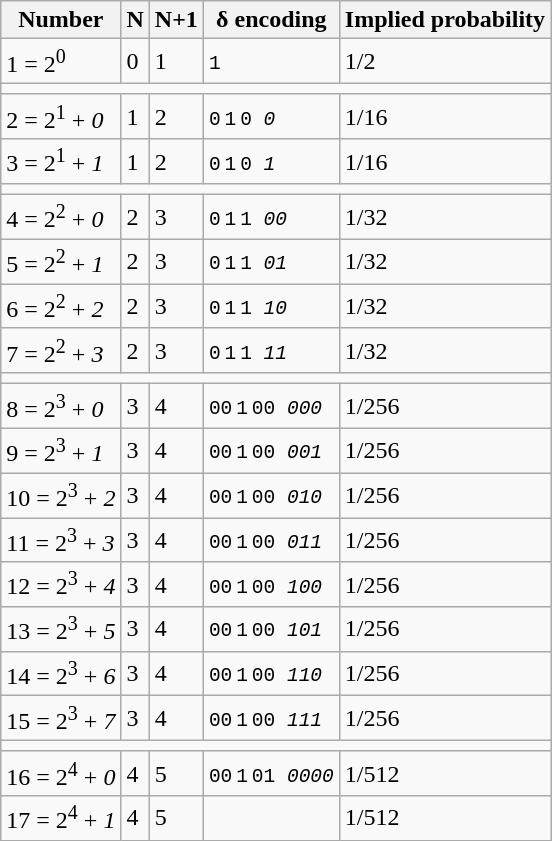<table class="wikitable">
<tr>
<th>Number</th>
<th>N</th>
<th>N+1</th>
<th>δ encoding</th>
<th>Implied probability</th>
</tr>
<tr>
<td>1 = 2<sup>0</sup></td>
<td>0</td>
<td>1</td>
<td><code>1</code></td>
<td>1/2</td>
</tr>
<tr>
<td colspan=5></td>
</tr>
<tr>
<td>2 = 2<sup>1</sup> + <em>0</em></td>
<td>1</td>
<td>2</td>
<td><code>0 1 0 <em>0</em></code></td>
<td>1/16</td>
</tr>
<tr>
<td>3 = 2<sup>1</sup> + <em>1</em></td>
<td>1</td>
<td>2</td>
<td><code>0 1 0 <em>1</em></code></td>
<td>1/16</td>
</tr>
<tr>
<td colspan=5></td>
</tr>
<tr>
<td>4 = 2<sup>2</sup> + <em>0</em></td>
<td>2</td>
<td>3</td>
<td><code>0 1 1 <em>00</em></code></td>
<td>1/32</td>
</tr>
<tr>
<td>5 = 2<sup>2</sup> + <em>1</em></td>
<td>2</td>
<td>3</td>
<td><code>0 1 1 <em>01</em></code></td>
<td>1/32</td>
</tr>
<tr>
<td>6 = 2<sup>2</sup> + <em>2</em></td>
<td>2</td>
<td>3</td>
<td><code>0 1 1 <em>10</em></code></td>
<td>1/32</td>
</tr>
<tr>
<td>7 = 2<sup>2</sup> + <em>3</em></td>
<td>2</td>
<td>3</td>
<td><code>0 1 1 <em>11</em></code></td>
<td>1/32</td>
</tr>
<tr>
<td colspan=5></td>
</tr>
<tr>
<td>8 = 2<sup>3</sup> + <em>0</em></td>
<td>3</td>
<td>4</td>
<td><code>00 1 00 <em>000</em></code></td>
<td>1/256</td>
</tr>
<tr>
<td>9 = 2<sup>3</sup> + <em>1</em></td>
<td>3</td>
<td>4</td>
<td><code>00 1 00 <em>001</em></code></td>
<td>1/256</td>
</tr>
<tr>
<td>10 = 2<sup>3</sup> + <em>2</em></td>
<td>3</td>
<td>4</td>
<td><code>00 1 00 <em>010</em></code></td>
<td>1/256</td>
</tr>
<tr>
<td>11 = 2<sup>3</sup> + <em>3</em></td>
<td>3</td>
<td>4</td>
<td><code>00 1 00 <em>011</em></code></td>
<td>1/256</td>
</tr>
<tr>
<td>12 = 2<sup>3</sup> + <em>4</em></td>
<td>3</td>
<td>4</td>
<td><code>00 1 00 <em>100</em></code></td>
<td>1/256</td>
</tr>
<tr>
<td>13 = 2<sup>3</sup> + <em>5</em></td>
<td>3</td>
<td>4</td>
<td><code>00 1 00 <em>101</em></code></td>
<td>1/256</td>
</tr>
<tr>
<td>14 = 2<sup>3</sup> + <em>6</em></td>
<td>3</td>
<td>4</td>
<td><code>00 1 00 <em>110</em></code></td>
<td>1/256</td>
</tr>
<tr>
<td>15 = 2<sup>3</sup> + <em>7</em></td>
<td>3</td>
<td>4</td>
<td><code>00 1 00 <em>111</em></code></td>
<td>1/256</td>
</tr>
<tr>
<td colspan=5></td>
</tr>
<tr>
<td>16 = 2<sup>4</sup> + <em>0</em></td>
<td>4</td>
<td>5</td>
<td><code>00 1 01 <em>0000</em></code></td>
<td>1/512</td>
</tr>
<tr>
<td>17 = 2<sup>4</sup> + <em>1</em></td>
<td>4</td>
<td>5</td>
<td></td>
<td>1/512</td>
</tr>
</table>
